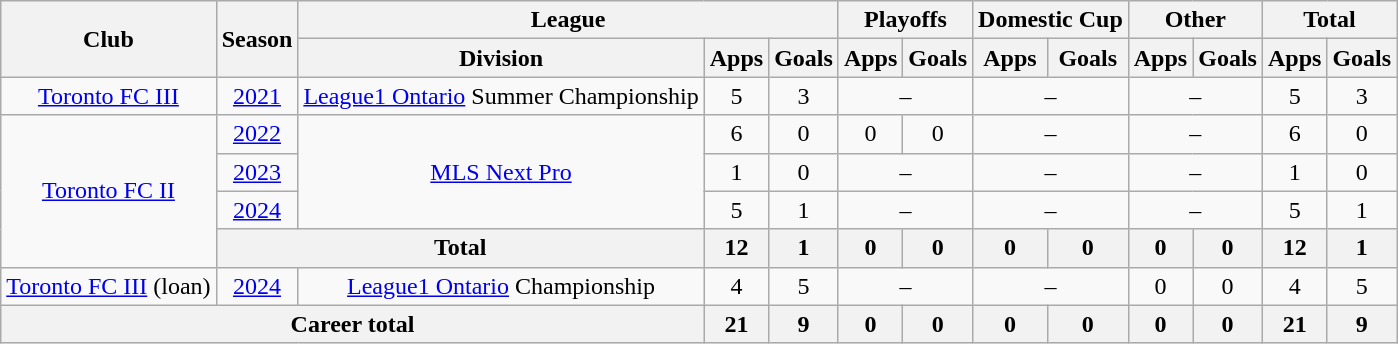<table class="wikitable" style="text-align: center">
<tr>
<th rowspan="2">Club</th>
<th rowspan="2">Season</th>
<th colspan="3">League</th>
<th colspan="2">Playoffs</th>
<th colspan="2">Domestic Cup</th>
<th colspan="2">Other</th>
<th colspan="2">Total</th>
</tr>
<tr>
<th>Division</th>
<th>Apps</th>
<th>Goals</th>
<th>Apps</th>
<th>Goals</th>
<th>Apps</th>
<th>Goals</th>
<th>Apps</th>
<th>Goals</th>
<th>Apps</th>
<th>Goals</th>
</tr>
<tr>
<td><a href='#'>Toronto FC III</a></td>
<td><a href='#'>2021</a></td>
<td><a href='#'>League1 Ontario</a> Summer Championship</td>
<td>5</td>
<td>3</td>
<td colspan="2">–</td>
<td colspan="2">–</td>
<td colspan="2">–</td>
<td>5</td>
<td>3</td>
</tr>
<tr>
<td rowspan=4><a href='#'>Toronto FC II</a></td>
<td><a href='#'>2022</a></td>
<td rowspan=3><a href='#'>MLS Next Pro</a></td>
<td>6</td>
<td>0</td>
<td>0</td>
<td>0</td>
<td colspan="2">–</td>
<td colspan="2">–</td>
<td>6</td>
<td>0</td>
</tr>
<tr>
<td><a href='#'>2023</a></td>
<td>1</td>
<td>0</td>
<td colspan="2">–</td>
<td colspan="2">–</td>
<td colspan="2">–</td>
<td>1</td>
<td>0</td>
</tr>
<tr>
<td><a href='#'>2024</a></td>
<td>5</td>
<td>1</td>
<td colspan="2">–</td>
<td colspan="2">–</td>
<td colspan="2">–</td>
<td>5</td>
<td>1</td>
</tr>
<tr>
<th colspan="2"><strong>Total</strong></th>
<th>12</th>
<th>1</th>
<th>0</th>
<th>0</th>
<th>0</th>
<th>0</th>
<th>0</th>
<th>0</th>
<th>12</th>
<th>1</th>
</tr>
<tr>
<td><a href='#'>Toronto FC III</a> (loan)</td>
<td><a href='#'>2024</a></td>
<td><a href='#'>League1 Ontario</a> Championship</td>
<td>4</td>
<td>5</td>
<td colspan="2">–</td>
<td colspan="2">–</td>
<td>0</td>
<td>0</td>
<td>4</td>
<td>5</td>
</tr>
<tr>
<th colspan="3"><strong>Career total</strong></th>
<th>21</th>
<th>9</th>
<th>0</th>
<th>0</th>
<th>0</th>
<th>0</th>
<th>0</th>
<th>0</th>
<th>21</th>
<th>9</th>
</tr>
</table>
